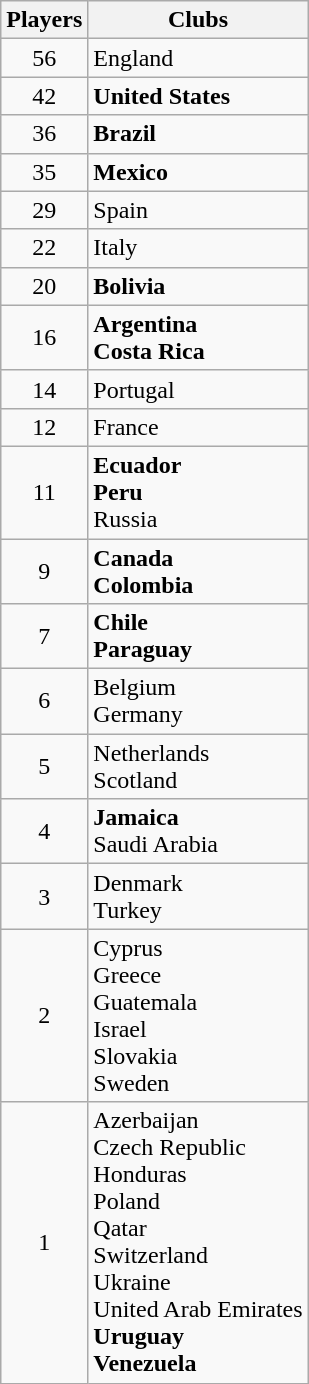<table class="wikitable">
<tr>
<th>Players</th>
<th>Clubs</th>
</tr>
<tr>
<td align=center>56</td>
<td> England</td>
</tr>
<tr>
<td align=center>42</td>
<td> <strong>United States</strong></td>
</tr>
<tr>
<td align=center>36</td>
<td> <strong>Brazil</strong></td>
</tr>
<tr>
<td align=center>35</td>
<td> <strong>Mexico</strong></td>
</tr>
<tr>
<td align=center>29</td>
<td> Spain</td>
</tr>
<tr>
<td align=center>22</td>
<td> Italy</td>
</tr>
<tr>
<td align=center>20</td>
<td> <strong>Bolivia</strong></td>
</tr>
<tr>
<td align=center>16</td>
<td> <strong>Argentina</strong><br> <strong>Costa Rica</strong></td>
</tr>
<tr>
<td align=center>14</td>
<td> Portugal</td>
</tr>
<tr>
<td align=center>12</td>
<td> France</td>
</tr>
<tr>
<td align=center>11</td>
<td> <strong>Ecuador</strong><br> <strong>Peru</strong><br> Russia</td>
</tr>
<tr>
<td align=center>9</td>
<td> <strong>Canada</strong><br> <strong>Colombia</strong></td>
</tr>
<tr>
<td align=center>7</td>
<td> <strong>Chile</strong><br> <strong>Paraguay</strong></td>
</tr>
<tr>
<td align=center>6</td>
<td> Belgium<br> Germany</td>
</tr>
<tr>
<td align=center>5</td>
<td> Netherlands<br> Scotland</td>
</tr>
<tr>
<td align=center>4</td>
<td> <strong>Jamaica</strong><br> Saudi Arabia</td>
</tr>
<tr>
<td align=center>3</td>
<td> Denmark<br> Turkey</td>
</tr>
<tr>
<td align=center>2</td>
<td> Cyprus<br> Greece<br> Guatemala<br> Israel<br> Slovakia<br> Sweden</td>
</tr>
<tr>
<td align=center>1</td>
<td> Azerbaijan<br> Czech Republic<br> Honduras<br> Poland<br> Qatar<br> Switzerland<br> Ukraine<br> United Arab Emirates<br> <strong>Uruguay</strong><br> <strong>Venezuela</strong></td>
</tr>
</table>
